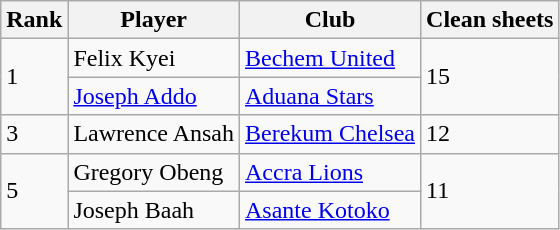<table class="wikitable">
<tr>
<th>Rank</th>
<th>Player</th>
<th>Club</th>
<th>Clean sheets</th>
</tr>
<tr>
<td rowspan="2">1</td>
<td> Felix Kyei</td>
<td><a href='#'>Bechem United</a></td>
<td rowspan="2">15</td>
</tr>
<tr>
<td> <a href='#'>Joseph Addo</a></td>
<td><a href='#'>Aduana Stars</a></td>
</tr>
<tr>
<td>3</td>
<td> Lawrence Ansah</td>
<td><a href='#'>Berekum Chelsea</a></td>
<td>12</td>
</tr>
<tr>
<td rowspan="2">5</td>
<td> Gregory Obeng</td>
<td><a href='#'>Accra Lions</a></td>
<td rowspan="2">11</td>
</tr>
<tr>
<td> Joseph Baah</td>
<td><a href='#'>Asante Kotoko</a></td>
</tr>
</table>
